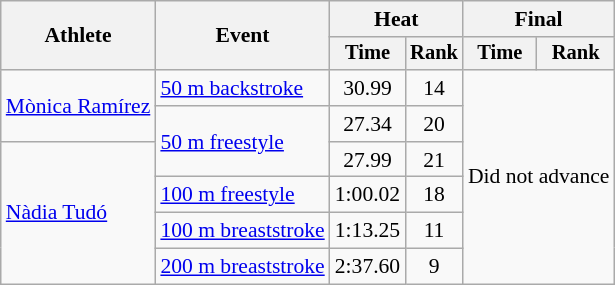<table class=wikitable style="font-size:90%">
<tr>
<th rowspan="2">Athlete</th>
<th rowspan="2">Event</th>
<th colspan="2">Heat</th>
<th colspan="2">Final</th>
</tr>
<tr style="font-size:95%">
<th>Time</th>
<th>Rank</th>
<th>Time</th>
<th>Rank</th>
</tr>
<tr align=center>
<td rowspan=2><a href='#'>Mònica Ramírez</a></td>
<td align=left><a href='#'>50 m backstroke</a></td>
<td align=center>30.99</td>
<td align=center>14</td>
<td rowspan=6 colspan=2 align=center>Did not advance</td>
</tr>
<tr>
<td rowspan=2 align=left><a href='#'>50 m freestyle</a></td>
<td align=center>27.34</td>
<td align=center>20</td>
</tr>
<tr>
<td rowspan=4><a href='#'>Nàdia Tudó</a></td>
<td align=center>27.99</td>
<td align=center>21</td>
</tr>
<tr>
<td align=left><a href='#'>100 m freestyle</a></td>
<td align=center>1:00.02</td>
<td align=center>18</td>
</tr>
<tr>
<td align=left><a href='#'>100 m breaststroke</a></td>
<td align=center>1:13.25</td>
<td align=center>11</td>
</tr>
<tr>
<td align=left><a href='#'>200 m breaststroke</a></td>
<td align=center>2:37.60</td>
<td align=center>9</td>
</tr>
</table>
